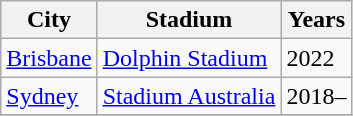<table class="wikitable" style="text-align: left;">
<tr>
<th>City</th>
<th>Stadium</th>
<th>Years</th>
</tr>
<tr>
<td> <a href='#'>Brisbane</a></td>
<td><a href='#'>Dolphin Stadium</a></td>
<td>2022</td>
</tr>
<tr>
<td align=left> <a href='#'>Sydney</a></td>
<td><a href='#'>Stadium Australia</a></td>
<td>2018–</td>
</tr>
<tr>
</tr>
</table>
